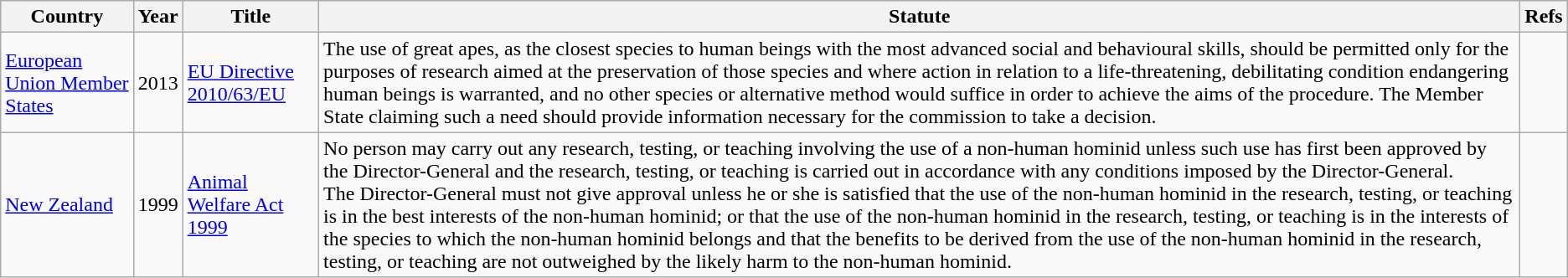<table class="wikitable sortable">
<tr>
<th>Country</th>
<th>Year</th>
<th>Title</th>
<th>Statute</th>
<th>Refs</th>
</tr>
<tr>
<td><a href='#'>European Union Member States</a></td>
<td>2013</td>
<td><a href='#'>EU Directive 2010/63/EU</a></td>
<td>The use of great apes, as the closest species to human beings with the most advanced social and behavioural skills, should be permitted only for the purposes of research aimed at the preservation of those species and where action in relation to a life-threatening, debilitating condition endangering human beings is warranted, and no other species or alternative method would suffice in order to achieve the aims of the procedure. The Member State claiming such a need should provide information necessary for the commission to take a decision.</td>
<td></td>
</tr>
<tr>
<td><a href='#'>New Zealand</a></td>
<td>1999</td>
<td><a href='#'>Animal Welfare Act 1999</a></td>
<td>No person may carry out any research, testing, or teaching involving the use of a non-human hominid unless such use has first been approved by the Director-General and the research, testing, or teaching is carried out in accordance with any conditions imposed by the Director-General.<br>The Director-General must not give approval unless he or she is satisfied that the use of the non-human hominid in the research, testing, or teaching is in the best interests of the non-human hominid; or that the use of the non-human hominid in the research, testing, or teaching is in the interests of the species to which the non-human hominid belongs and that the benefits to be derived from the use of the non-human hominid in the research, testing, or teaching are not outweighed by the likely harm to the non-human hominid.</td>
<td></td>
</tr>
</table>
